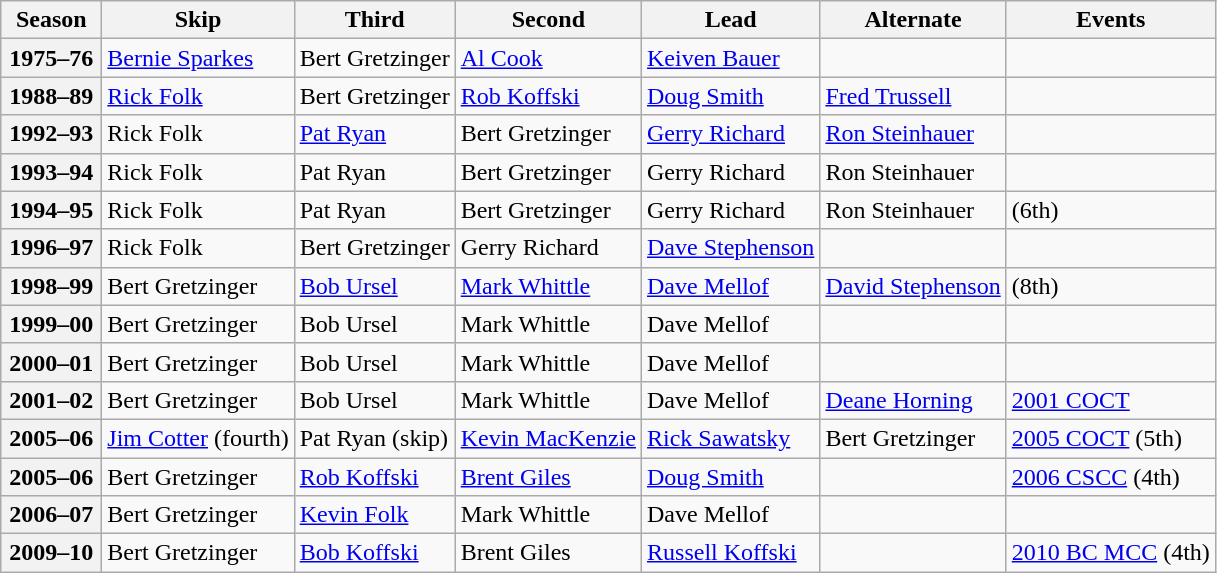<table class="wikitable">
<tr>
<th scope="col" width=60>Season</th>
<th scope="col">Skip</th>
<th scope="col">Third</th>
<th scope="col">Second</th>
<th scope="col">Lead</th>
<th scope="col">Alternate</th>
<th scope="col">Events</th>
</tr>
<tr>
<th scope="row">1975–76</th>
<td><a href='#'>Bernie Sparkes</a></td>
<td>Bert Gretzinger</td>
<td><a href='#'>Al Cook</a></td>
<td><a href='#'>Keiven Bauer</a></td>
<td></td>
<td> </td>
</tr>
<tr>
<th scope="row">1988–89</th>
<td><a href='#'>Rick Folk</a></td>
<td>Bert Gretzinger</td>
<td><a href='#'>Rob Koffski</a></td>
<td><a href='#'>Doug Smith</a></td>
<td><a href='#'>Fred Trussell</a></td>
<td> </td>
</tr>
<tr>
<th scope="row">1992–93</th>
<td>Rick Folk</td>
<td><a href='#'>Pat Ryan</a></td>
<td>Bert Gretzinger</td>
<td><a href='#'>Gerry Richard</a></td>
<td><a href='#'>Ron Steinhauer</a></td>
<td> </td>
</tr>
<tr>
<th scope="row">1993–94</th>
<td>Rick Folk</td>
<td>Pat Ryan</td>
<td>Bert Gretzinger</td>
<td>Gerry Richard</td>
<td>Ron Steinhauer</td>
<td> <br> </td>
</tr>
<tr>
<th scope="row">1994–95</th>
<td>Rick Folk</td>
<td>Pat Ryan</td>
<td>Bert Gretzinger</td>
<td>Gerry Richard</td>
<td>Ron Steinhauer</td>
<td> (6th)</td>
</tr>
<tr>
<th scope="row">1996–97</th>
<td>Rick Folk</td>
<td>Bert Gretzinger</td>
<td>Gerry Richard</td>
<td><a href='#'>Dave Stephenson</a></td>
<td></td>
<td></td>
</tr>
<tr>
<th scope="row">1998–99</th>
<td>Bert Gretzinger</td>
<td><a href='#'>Bob Ursel</a></td>
<td><a href='#'>Mark Whittle</a></td>
<td><a href='#'>Dave Mellof</a></td>
<td><a href='#'>David Stephenson</a></td>
<td> (8th)</td>
</tr>
<tr>
<th scope="row">1999–00</th>
<td>Bert Gretzinger</td>
<td>Bob Ursel</td>
<td>Mark Whittle</td>
<td>Dave Mellof</td>
<td></td>
<td></td>
</tr>
<tr>
<th scope="row">2000–01</th>
<td>Bert Gretzinger</td>
<td>Bob Ursel</td>
<td>Mark Whittle</td>
<td>Dave Mellof</td>
<td></td>
<td></td>
</tr>
<tr>
<th scope="row">2001–02</th>
<td>Bert Gretzinger</td>
<td>Bob Ursel</td>
<td>Mark Whittle</td>
<td>Dave Mellof</td>
<td><a href='#'>Deane Horning</a></td>
<td><a href='#'>2001 COCT</a> </td>
</tr>
<tr>
<th scope="row">2005–06</th>
<td><a href='#'>Jim Cotter</a> (fourth)</td>
<td>Pat Ryan (skip)</td>
<td><a href='#'>Kevin MacKenzie</a></td>
<td><a href='#'>Rick Sawatsky</a></td>
<td>Bert Gretzinger</td>
<td><a href='#'>2005 COCT</a> (5th)</td>
</tr>
<tr>
<th scope="row">2005–06</th>
<td>Bert Gretzinger</td>
<td><a href='#'>Rob Koffski</a></td>
<td><a href='#'>Brent Giles</a></td>
<td><a href='#'>Doug Smith</a></td>
<td></td>
<td><a href='#'>2006 CSCC</a> (4th)</td>
</tr>
<tr>
<th scope="row">2006–07</th>
<td>Bert Gretzinger</td>
<td><a href='#'>Kevin Folk</a></td>
<td>Mark Whittle</td>
<td>Dave Mellof</td>
<td></td>
<td></td>
</tr>
<tr>
<th scope="row">2009–10</th>
<td>Bert Gretzinger</td>
<td><a href='#'>Bob Koffski</a></td>
<td>Brent Giles</td>
<td><a href='#'>Russell Koffski</a></td>
<td></td>
<td><a href='#'>2010 BC MCC</a> (4th)</td>
</tr>
</table>
